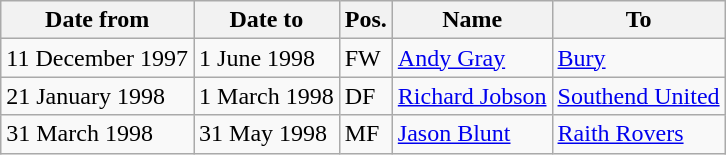<table class="wikitable">
<tr>
<th>Date from</th>
<th>Date to</th>
<th>Pos.</th>
<th>Name</th>
<th>To</th>
</tr>
<tr>
<td>11 December 1997</td>
<td>1 June 1998</td>
<td>FW</td>
<td> <a href='#'>Andy Gray</a></td>
<td> <a href='#'>Bury</a></td>
</tr>
<tr>
<td>21 January 1998</td>
<td>1 March 1998</td>
<td>DF</td>
<td> <a href='#'>Richard Jobson</a></td>
<td> <a href='#'>Southend United</a></td>
</tr>
<tr>
<td>31 March 1998</td>
<td>31 May 1998</td>
<td>MF</td>
<td> <a href='#'>Jason Blunt</a></td>
<td> <a href='#'>Raith Rovers</a></td>
</tr>
</table>
